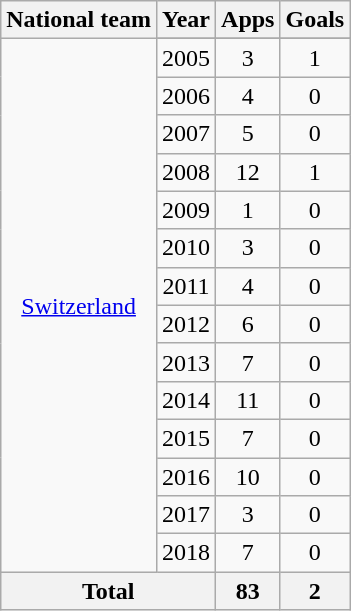<table class="wikitable" style="text-align:center">
<tr>
<th>National team</th>
<th>Year</th>
<th>Apps</th>
<th>Goals</th>
</tr>
<tr>
<td rowspan="15"><a href='#'>Switzerland</a></td>
</tr>
<tr>
<td>2005</td>
<td>3</td>
<td>1</td>
</tr>
<tr>
<td>2006</td>
<td>4</td>
<td>0</td>
</tr>
<tr>
<td>2007</td>
<td>5</td>
<td>0</td>
</tr>
<tr>
<td>2008</td>
<td>12</td>
<td>1</td>
</tr>
<tr>
<td>2009</td>
<td>1</td>
<td>0</td>
</tr>
<tr>
<td>2010</td>
<td>3</td>
<td>0</td>
</tr>
<tr>
<td>2011</td>
<td>4</td>
<td>0</td>
</tr>
<tr>
<td>2012</td>
<td>6</td>
<td>0</td>
</tr>
<tr>
<td>2013</td>
<td>7</td>
<td>0</td>
</tr>
<tr>
<td>2014</td>
<td>11</td>
<td>0</td>
</tr>
<tr>
<td>2015</td>
<td>7</td>
<td>0</td>
</tr>
<tr>
<td>2016</td>
<td>10</td>
<td>0</td>
</tr>
<tr>
<td>2017</td>
<td>3</td>
<td>0</td>
</tr>
<tr>
<td>2018</td>
<td>7</td>
<td>0</td>
</tr>
<tr>
<th colspan="2">Total</th>
<th>83</th>
<th>2</th>
</tr>
</table>
